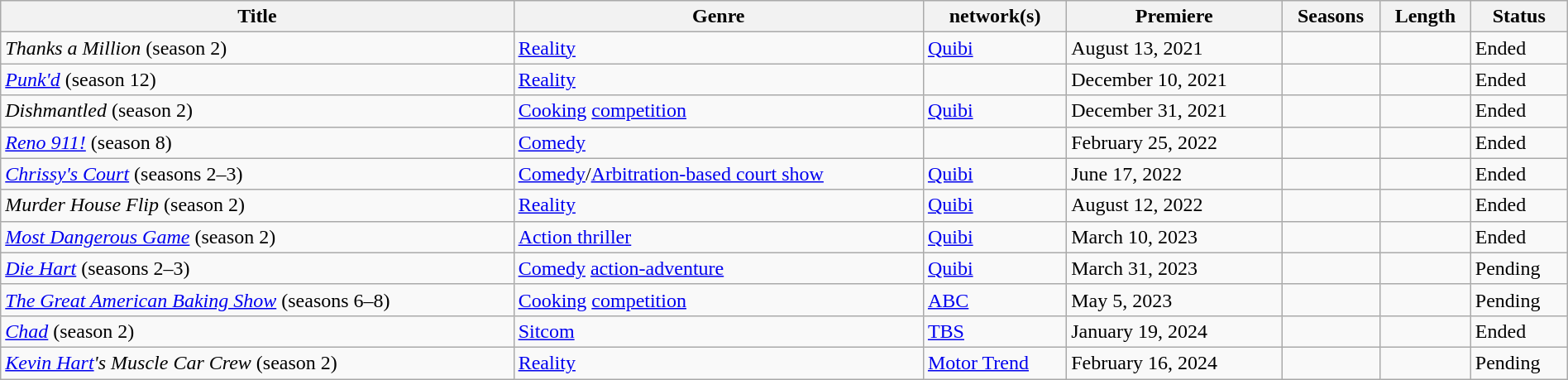<table class="wikitable sortable" style="width:100%;">
<tr>
<th>Title</th>
<th>Genre</th>
<th> network(s)</th>
<th>Premiere</th>
<th>Seasons</th>
<th>Length</th>
<th>Status</th>
</tr>
<tr>
<td><em>Thanks a Million</em> (season 2)</td>
<td><a href='#'>Reality</a></td>
<td><a href='#'>Quibi</a></td>
<td>August 13, 2021</td>
<td></td>
<td></td>
<td>Ended</td>
</tr>
<tr>
<td><em><a href='#'>Punk'd</a></em> (season 12)</td>
<td><a href='#'>Reality</a></td>
<td></td>
<td>December 10, 2021</td>
<td></td>
<td></td>
<td>Ended</td>
</tr>
<tr>
<td><em>Dishmantled</em> (season 2)</td>
<td><a href='#'>Cooking</a> <a href='#'>competition</a></td>
<td><a href='#'>Quibi</a></td>
<td>December 31, 2021</td>
<td></td>
<td></td>
<td>Ended</td>
</tr>
<tr>
<td><em><a href='#'>Reno 911!</a></em> (season 8)</td>
<td><a href='#'>Comedy</a></td>
<td></td>
<td>February 25, 2022</td>
<td></td>
<td></td>
<td>Ended</td>
</tr>
<tr>
<td><em><a href='#'>Chrissy's Court</a></em> (seasons 2–3)</td>
<td><a href='#'>Comedy</a>/<a href='#'>Arbitration-based court show</a></td>
<td><a href='#'>Quibi</a></td>
<td>June 17, 2022</td>
<td></td>
<td></td>
<td>Ended</td>
</tr>
<tr>
<td><em>Murder House Flip</em> (season 2)</td>
<td><a href='#'>Reality</a></td>
<td><a href='#'>Quibi</a></td>
<td>August 12, 2022</td>
<td></td>
<td></td>
<td>Ended</td>
</tr>
<tr>
<td><em><a href='#'>Most Dangerous Game</a></em> (season 2)</td>
<td><a href='#'>Action thriller</a></td>
<td><a href='#'>Quibi</a></td>
<td>March 10, 2023</td>
<td></td>
<td></td>
<td>Ended</td>
</tr>
<tr>
<td><em><a href='#'>Die Hart</a></em> (seasons 2–3)</td>
<td><a href='#'>Comedy</a> <a href='#'>action-adventure</a></td>
<td><a href='#'>Quibi</a></td>
<td>March 31, 2023</td>
<td></td>
<td></td>
<td>Pending</td>
</tr>
<tr>
<td><em><a href='#'>The Great American Baking Show</a></em> (seasons 6–8)</td>
<td><a href='#'>Cooking</a> <a href='#'>competition</a></td>
<td><a href='#'>ABC</a></td>
<td>May 5, 2023</td>
<td></td>
<td></td>
<td>Pending</td>
</tr>
<tr>
<td><em><a href='#'>Chad</a></em> (season 2)</td>
<td><a href='#'>Sitcom</a></td>
<td><a href='#'>TBS</a></td>
<td>January 19, 2024</td>
<td></td>
<td></td>
<td>Ended</td>
</tr>
<tr>
<td><em><a href='#'>Kevin Hart</a>'s Muscle Car Crew</em> (season 2)</td>
<td><a href='#'>Reality</a></td>
<td><a href='#'>Motor Trend</a></td>
<td>February 16, 2024</td>
<td></td>
<td></td>
<td>Pending</td>
</tr>
</table>
